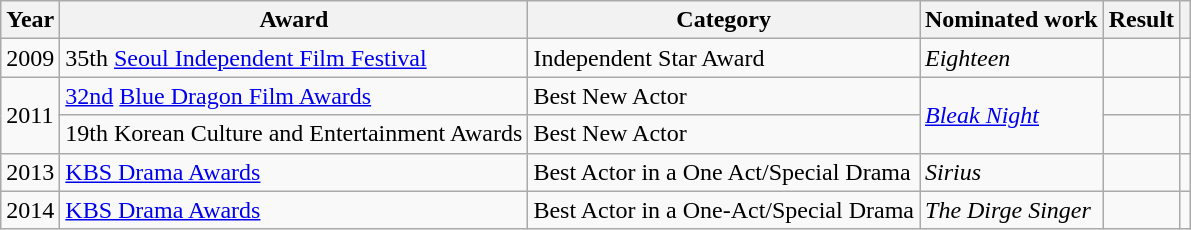<table class="wikitable">
<tr>
<th scope="col">Year</th>
<th>Award</th>
<th scope="col">Category</th>
<th>Nominated work</th>
<th scope="col">Result</th>
<th scope="col"></th>
</tr>
<tr>
<td>2009</td>
<td>35th <a href='#'>Seoul Independent Film Festival</a></td>
<td>Independent Star Award</td>
<td><em>Eighteen</em></td>
<td></td>
<td></td>
</tr>
<tr>
<td rowspan="2">2011</td>
<td><a href='#'>32nd</a> <a href='#'>Blue Dragon Film Awards</a></td>
<td>Best New Actor</td>
<td rowspan="2"><em><a href='#'>Bleak Night</a></em></td>
<td></td>
<td></td>
</tr>
<tr>
<td>19th Korean Culture and Entertainment Awards</td>
<td>Best New Actor</td>
<td></td>
<td></td>
</tr>
<tr>
<td>2013</td>
<td><a href='#'>KBS Drama Awards</a></td>
<td>Best Actor in a One Act/Special Drama</td>
<td><em>Sirius</em></td>
<td></td>
<td></td>
</tr>
<tr>
<td>2014</td>
<td><a href='#'>KBS Drama Awards</a></td>
<td>Best Actor in a One-Act/Special Drama</td>
<td><em>The Dirge Singer</em></td>
<td></td>
<td></td>
</tr>
</table>
